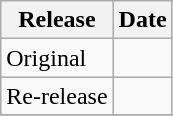<table class="wikitable">
<tr>
<th>Release</th>
<th>Date</th>
</tr>
<tr>
<td>Original</td>
<td></td>
</tr>
<tr>
<td>Re-release</td>
<td></td>
</tr>
<tr>
</tr>
</table>
